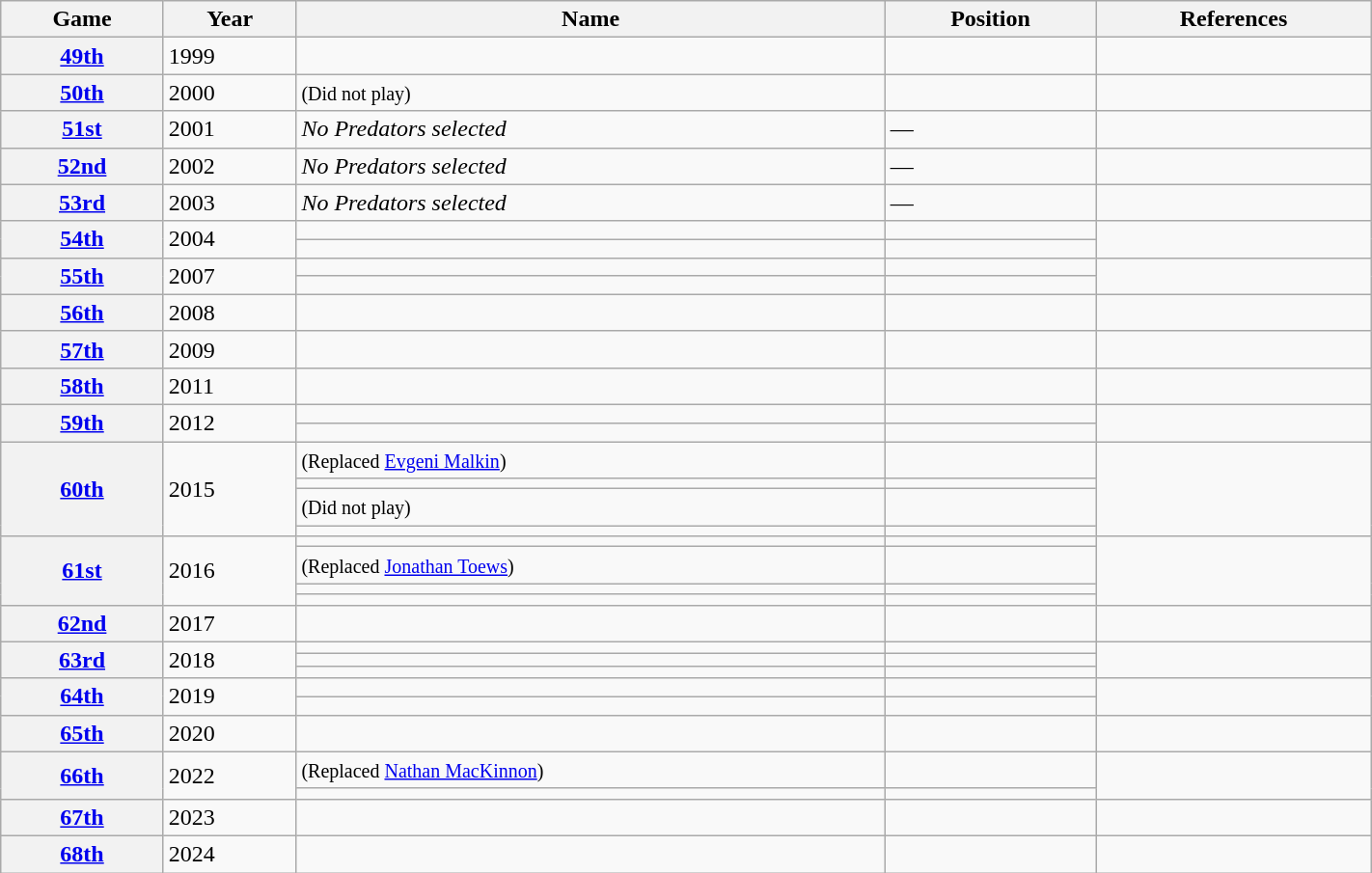<table class="wikitable sortable" width="75%">
<tr>
<th scope="col">Game</th>
<th scope="col">Year</th>
<th scope="col">Name</th>
<th scope="col">Position</th>
<th scope="col" class="unsortable">References</th>
</tr>
<tr>
<th scope="row"><a href='#'>49th</a></th>
<td>1999</td>
<td></td>
<td></td>
<td></td>
</tr>
<tr>
<th scope="row"><a href='#'>50th</a></th>
<td>2000</td>
<td> <small>(Did not play)</small></td>
<td></td>
<td></td>
</tr>
<tr>
<th scope="row"><a href='#'>51st</a></th>
<td>2001</td>
<td><em>No Predators selected</em></td>
<td>—</td>
<td></td>
</tr>
<tr>
<th scope="row"><a href='#'>52nd</a></th>
<td>2002</td>
<td><em>No Predators selected</em></td>
<td>—</td>
<td></td>
</tr>
<tr>
<th scope="row"><a href='#'>53rd</a></th>
<td>2003</td>
<td><em>No Predators selected</em></td>
<td>—</td>
<td></td>
</tr>
<tr>
<th scope="row" rowspan="2"><a href='#'>54th</a></th>
<td rowspan="2">2004</td>
<td></td>
<td></td>
<td rowspan="2"></td>
</tr>
<tr>
<td></td>
<td></td>
</tr>
<tr>
<th scope="row" rowspan="2"><a href='#'>55th</a></th>
<td rowspan="2">2007</td>
<td></td>
<td></td>
<td rowspan="2"></td>
</tr>
<tr>
<td></td>
<td></td>
</tr>
<tr>
<th scope="row"><a href='#'>56th</a></th>
<td>2008</td>
<td></td>
<td></td>
<td></td>
</tr>
<tr>
<th scope="row"><a href='#'>57th</a></th>
<td>2009</td>
<td></td>
<td></td>
<td></td>
</tr>
<tr>
<th scope="row"><a href='#'>58th</a></th>
<td>2011</td>
<td></td>
<td></td>
<td></td>
</tr>
<tr>
<th scope="row" rowspan="2"><a href='#'>59th</a></th>
<td rowspan="2">2012</td>
<td></td>
<td></td>
<td rowspan="2"></td>
</tr>
<tr>
<td></td>
<td></td>
</tr>
<tr>
<th scope="row" rowspan="4"><a href='#'>60th</a></th>
<td rowspan="4">2015</td>
<td> <small>(Replaced <a href='#'>Evgeni Malkin</a>)</small></td>
<td></td>
<td rowspan="4"></td>
</tr>
<tr>
<td></td>
<td></td>
</tr>
<tr>
<td> <small>(Did not play)</small></td>
<td></td>
</tr>
<tr>
<td></td>
<td></td>
</tr>
<tr>
<th scope="row" rowspan="4"><a href='#'>61st</a></th>
<td rowspan="4">2016</td>
<td></td>
<td></td>
<td rowspan="4"></td>
</tr>
<tr>
<td> <small>(Replaced <a href='#'>Jonathan Toews</a>)</small></td>
<td></td>
</tr>
<tr>
<td></td>
<td></td>
</tr>
<tr>
<td></td>
<td></td>
</tr>
<tr>
<th scope="row"><a href='#'>62nd</a></th>
<td>2017</td>
<td></td>
<td></td>
<td></td>
</tr>
<tr>
<th scope="row" rowspan="3"><a href='#'>63rd</a></th>
<td rowspan="3">2018</td>
<td></td>
<td></td>
<td rowspan="3"></td>
</tr>
<tr>
<td></td>
<td></td>
</tr>
<tr>
<td></td>
<td></td>
</tr>
<tr>
<th scope="row" rowspan="2"><a href='#'>64th</a></th>
<td rowspan="2">2019</td>
<td></td>
<td></td>
<td rowspan="2"></td>
</tr>
<tr>
<td></td>
<td></td>
</tr>
<tr>
<th scope="row"><a href='#'>65th</a></th>
<td>2020</td>
<td></td>
<td></td>
<td></td>
</tr>
<tr>
<th scope="row" rowspan="2"><a href='#'>66th</a></th>
<td rowspan="2">2022</td>
<td> <small>(Replaced <a href='#'>Nathan MacKinnon</a>)</small></td>
<td></td>
<td rowspan="2"></td>
</tr>
<tr>
<td></td>
<td></td>
</tr>
<tr>
<th scope="row"><a href='#'>67th</a></th>
<td>2023</td>
<td></td>
<td></td>
<td></td>
</tr>
<tr>
<th scope="row"><a href='#'>68th</a></th>
<td>2024</td>
<td></td>
<td></td>
<td></td>
</tr>
</table>
